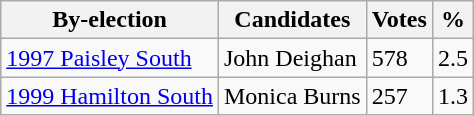<table class="wikitable">
<tr>
<th>By-election</th>
<th>Candidates</th>
<th>Votes</th>
<th>%</th>
</tr>
<tr>
<td><a href='#'>1997 Paisley South</a></td>
<td>John Deighan</td>
<td>578</td>
<td>2.5</td>
</tr>
<tr>
<td><a href='#'>1999 Hamilton South</a></td>
<td>Monica Burns</td>
<td>257</td>
<td>1.3</td>
</tr>
</table>
